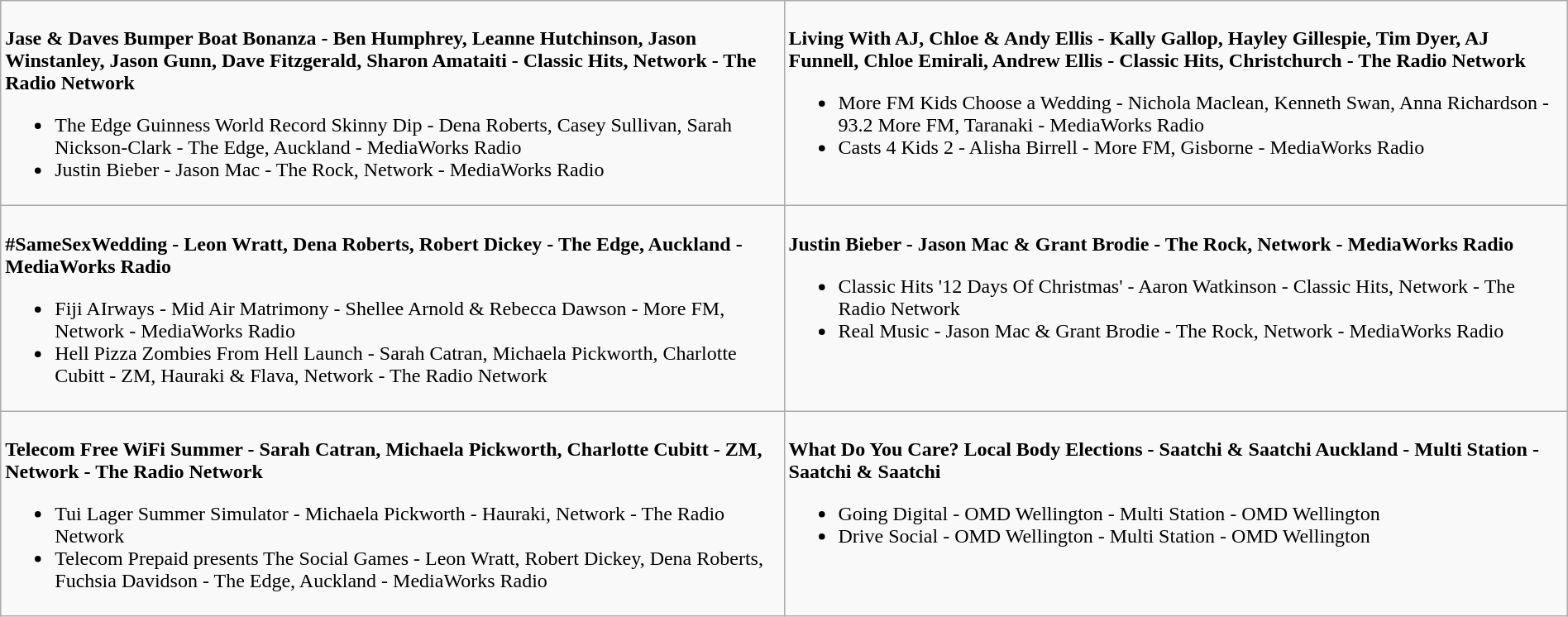<table class=wikitable width="100%">
<tr>
<td valign="top" width="50%"><br>
<strong>Jase & Daves Bumper Boat Bonanza - Ben Humphrey, Leanne Hutchinson, Jason Winstanley, Jason Gunn, Dave Fitzgerald, Sharon Amataiti  - Classic Hits, Network - The Radio Network</strong><ul><li>The Edge Guinness World Record Skinny Dip - Dena Roberts, Casey Sullivan, Sarah Nickson-Clark - The Edge, Auckland - MediaWorks Radio</li><li>Justin Bieber - Jason Mac - The Rock, Network - MediaWorks Radio</li></ul></td>
<td valign="top"  width="50%"><br>
<strong>Living With AJ, Chloe & Andy Ellis - Kally Gallop, Hayley Gillespie, Tim Dyer,  AJ Funnell, Chloe Emirali, Andrew Ellis - Classic Hits, Christchurch - The Radio Network</strong><ul><li>More FM Kids Choose a Wedding - Nichola Maclean, Kenneth Swan, Anna Richardson - 93.2 More FM, Taranaki - MediaWorks Radio</li><li>Casts 4 Kids 2 - Alisha Birrell - More FM, Gisborne - MediaWorks Radio</li></ul></td>
</tr>
<tr>
<td valign="top" width="50%"><br>
<strong>#SameSexWedding - Leon Wratt, Dena Roberts, Robert Dickey - The Edge, Auckland - MediaWorks Radio</strong><ul><li>Fiji AIrways - Mid Air Matrimony - Shellee Arnold & Rebecca Dawson - More FM, Network - MediaWorks Radio</li><li>Hell Pizza Zombies From Hell Launch - Sarah Catran, Michaela Pickworth, Charlotte Cubitt  - ZM, Hauraki & Flava, Network - The Radio Network</li></ul></td>
<td valign="top"  width="50%"><br>
<strong>Justin Bieber - Jason Mac & Grant Brodie - The Rock, Network - MediaWorks Radio</strong><ul><li>Classic Hits '12 Days Of Christmas' - Aaron Watkinson - Classic Hits, Network - The Radio Network</li><li>Real Music - Jason Mac & Grant Brodie - The Rock, Network - MediaWorks Radio</li></ul></td>
</tr>
<tr>
<td valign="top" width="50%"><br>
<strong>Telecom Free WiFi Summer - Sarah Catran, Michaela Pickworth, Charlotte Cubitt - ZM, Network - The Radio Network</strong><ul><li>Tui Lager Summer Simulator - Michaela Pickworth - Hauraki, Network - The Radio Network</li><li>Telecom Prepaid presents The Social Games - Leon Wratt, Robert Dickey, Dena Roberts, Fuchsia Davidson - The Edge, Auckland - MediaWorks Radio</li></ul></td>
<td valign="top"  width="50%"><br>
<strong>What Do You Care? Local Body Elections - Saatchi & Saatchi Auckland - Multi Station - Saatchi & Saatchi</strong><ul><li>Going Digital - OMD Wellington - Multi Station - OMD Wellington</li><li>Drive Social - OMD Wellington - Multi Station - OMD Wellington</li></ul></td>
</tr>
</table>
